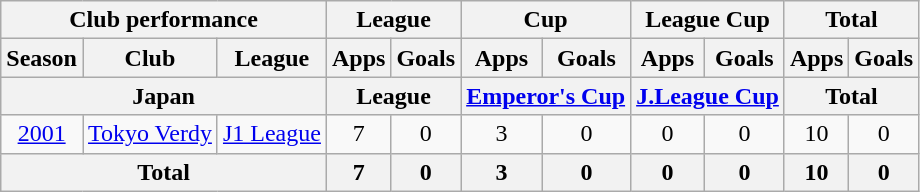<table class="wikitable" style="text-align:center;">
<tr>
<th colspan=3>Club performance</th>
<th colspan=2>League</th>
<th colspan=2>Cup</th>
<th colspan=2>League Cup</th>
<th colspan=2>Total</th>
</tr>
<tr>
<th>Season</th>
<th>Club</th>
<th>League</th>
<th>Apps</th>
<th>Goals</th>
<th>Apps</th>
<th>Goals</th>
<th>Apps</th>
<th>Goals</th>
<th>Apps</th>
<th>Goals</th>
</tr>
<tr>
<th colspan=3>Japan</th>
<th colspan=2>League</th>
<th colspan=2><a href='#'>Emperor's Cup</a></th>
<th colspan=2><a href='#'>J.League Cup</a></th>
<th colspan=2>Total</th>
</tr>
<tr>
<td><a href='#'>2001</a></td>
<td><a href='#'>Tokyo Verdy</a></td>
<td><a href='#'>J1 League</a></td>
<td>7</td>
<td>0</td>
<td>3</td>
<td>0</td>
<td>0</td>
<td>0</td>
<td>10</td>
<td>0</td>
</tr>
<tr>
<th colspan=3>Total</th>
<th>7</th>
<th>0</th>
<th>3</th>
<th>0</th>
<th>0</th>
<th>0</th>
<th>10</th>
<th>0</th>
</tr>
</table>
